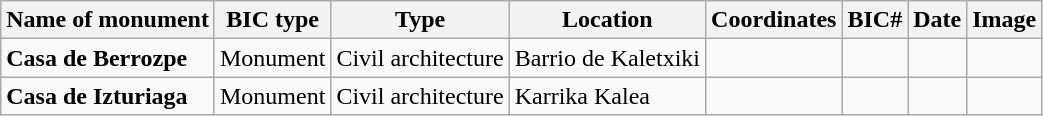<table class="wikitable">
<tr>
<th>Name of monument</th>
<th>BIC type</th>
<th>Type</th>
<th>Location</th>
<th>Coordinates</th>
<th>BIC#</th>
<th>Date</th>
<th>Image</th>
</tr>
<tr>
<td><strong>Casa de Berrozpe</strong></td>
<td>Monument</td>
<td>Civil architecture</td>
<td>Barrio de Kaletxiki</td>
<td></td>
<td></td>
<td></td>
<td></td>
</tr>
<tr>
<td><strong>Casa de Izturiaga</strong></td>
<td>Monument</td>
<td>Civil architecture</td>
<td>Karrika Kalea</td>
<td></td>
<td></td>
<td></td>
<td></td>
</tr>
</table>
